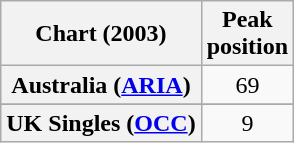<table class="wikitable sortable plainrowheaders">
<tr>
<th align="left">Chart (2003)</th>
<th align="left">Peak<br>position</th>
</tr>
<tr>
<th scope="row">Australia (<a href='#'>ARIA</a>)</th>
<td align="center">69</td>
</tr>
<tr>
</tr>
<tr>
</tr>
<tr>
<th scope="row">UK Singles (<a href='#'>OCC</a>)</th>
<td align="center">9</td>
</tr>
</table>
